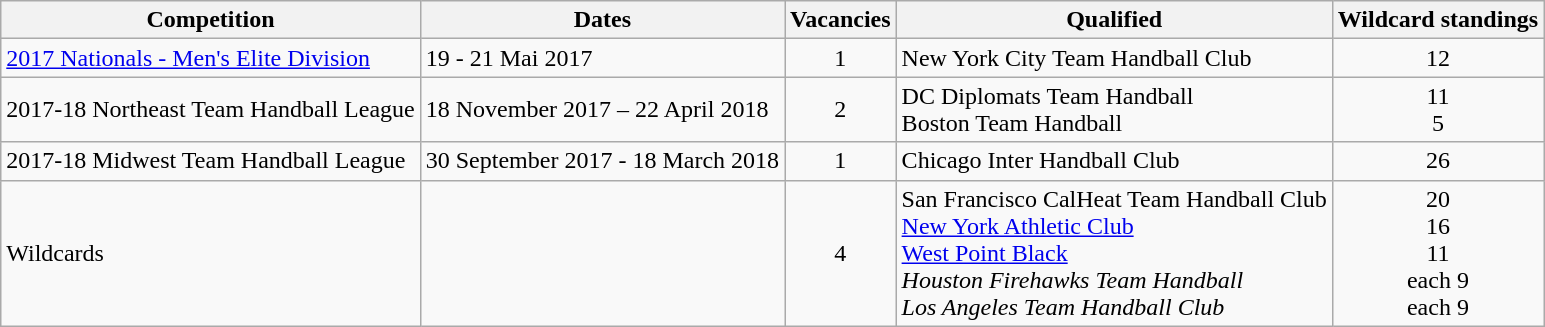<table class="wikitable">
<tr>
<th>Competition</th>
<th>Dates</th>
<th>Vacancies</th>
<th>Qualified</th>
<th>Wildcard standings</th>
</tr>
<tr>
<td><a href='#'>2017 Nationals - Men's Elite Division</a></td>
<td>19 - 21 Mai 2017</td>
<td align="center">1</td>
<td>New York City Team Handball Club</td>
<td align="center">12</td>
</tr>
<tr>
<td>2017-18 Northeast Team Handball League</td>
<td>18 November 2017 – 22 April 2018</td>
<td align="center">2</td>
<td>DC Diplomats Team Handball<br>Boston Team Handball</td>
<td align="center">11<br>5</td>
</tr>
<tr>
<td>2017-18 Midwest Team Handball League</td>
<td>30 September 2017 - 18 March 2018</td>
<td align="center">1</td>
<td>Chicago Inter Handball Club</td>
<td align="center">26</td>
</tr>
<tr>
<td>Wildcards</td>
<td></td>
<td align="center">4</td>
<td>San Francisco CalHeat Team Handball Club<br><a href='#'>New York Athletic Club</a><br><a href='#'>West Point Black</a><br><em>Houston Firehawks Team Handball</em><br><em>Los Angeles Team Handball Club</em></td>
<td align="center">20<br>16<br>11<br>each 9<br>each 9</td>
</tr>
</table>
